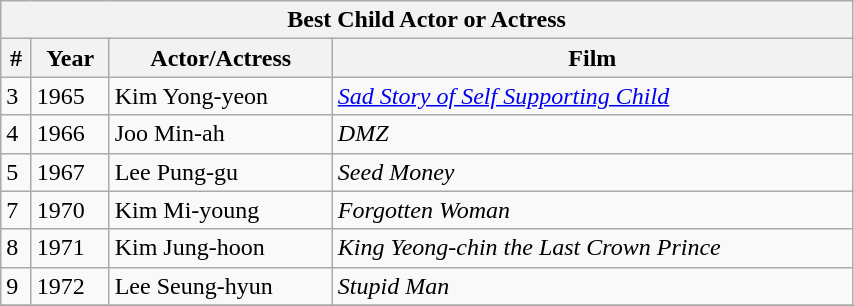<table class="wikitable collapsible collapsed" style="width:45%">
<tr>
<th colspan="4">Best Child Actor or Actress</th>
</tr>
<tr>
<th>#</th>
<th>Year</th>
<th>Actor/Actress</th>
<th>Film</th>
</tr>
<tr>
<td>3</td>
<td>1965</td>
<td>Kim Yong-yeon</td>
<td><em><a href='#'>Sad Story of Self Supporting Child</a></em></td>
</tr>
<tr>
<td>4</td>
<td>1966</td>
<td>Joo Min-ah</td>
<td><em>DMZ</em></td>
</tr>
<tr>
<td>5</td>
<td>1967</td>
<td>Lee Pung-gu</td>
<td><em>Seed Money</em></td>
</tr>
<tr>
<td>7</td>
<td>1970</td>
<td>Kim Mi-young</td>
<td><em>Forgotten Woman</em></td>
</tr>
<tr>
<td>8</td>
<td>1971</td>
<td>Kim Jung-hoon</td>
<td><em>King Yeong-chin the Last Crown Prince</em></td>
</tr>
<tr>
<td>9</td>
<td>1972</td>
<td>Lee Seung-hyun</td>
<td><em>Stupid Man</em></td>
</tr>
<tr>
</tr>
</table>
